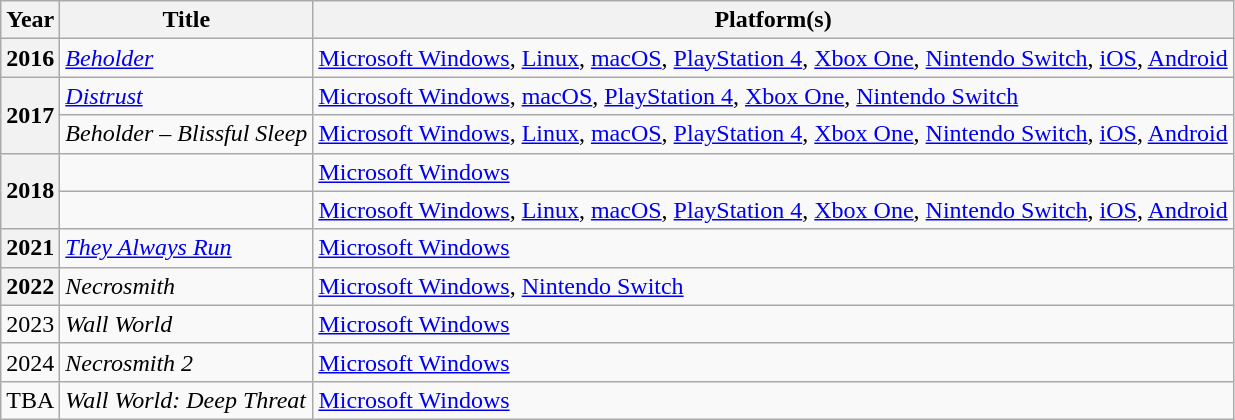<table class="wikitable sortable plainrowheaders">
<tr>
<th scope="col">Year</th>
<th scope="col">Title</th>
<th scope="col">Platform(s)</th>
</tr>
<tr>
<th scope="row" rowspan="1">2016</th>
<td><em><a href='#'>Beholder</a></em></td>
<td><a href='#'>Microsoft Windows</a>, <a href='#'>Linux</a>, <a href='#'>macOS</a>, <a href='#'>PlayStation 4</a>, <a href='#'>Xbox One</a>, <a href='#'>Nintendo Switch</a>, <a href='#'>iOS</a>, <a href='#'>Android</a></td>
</tr>
<tr>
<th scope="row" rowspan="2">2017</th>
<td><em><a href='#'>Distrust</a></em></td>
<td><a href='#'>Microsoft Windows</a>, <a href='#'>macOS</a>, <a href='#'>PlayStation 4</a>, <a href='#'>Xbox One</a>, <a href='#'>Nintendo Switch</a></td>
</tr>
<tr>
<td><em>Beholder – Blissful Sleep</em></td>
<td><a href='#'>Microsoft Windows</a>, <a href='#'>Linux</a>, <a href='#'>macOS</a>, <a href='#'>PlayStation 4</a>, <a href='#'>Xbox One</a>, <a href='#'>Nintendo Switch</a>, <a href='#'>iOS</a>, <a href='#'>Android</a></td>
</tr>
<tr>
<th scope="row" rowspan="2">2018</th>
<td><em></em></td>
<td><a href='#'>Microsoft Windows</a></td>
</tr>
<tr>
<td><em></em></td>
<td><a href='#'>Microsoft Windows</a>, <a href='#'>Linux</a>, <a href='#'>macOS</a>, <a href='#'>PlayStation 4</a>, <a href='#'>Xbox One</a>, <a href='#'>Nintendo Switch</a>, <a href='#'>iOS</a>, <a href='#'>Android</a></td>
</tr>
<tr>
<th scope="row" rowspan="1">2021</th>
<td><em><a href='#'>They Always Run</a></em></td>
<td><a href='#'>Microsoft Windows</a></td>
</tr>
<tr>
<th scope="row" rowspan="1">2022</th>
<td><em>Necrosmith</em></td>
<td><a href='#'>Microsoft Windows</a>, <a href='#'>Nintendo Switch</a></td>
</tr>
<tr>
<td>2023</td>
<td><em>Wall World</em></td>
<td><a href='#'>Microsoft Windows</a></td>
</tr>
<tr>
<td>2024</td>
<td><em>Necrosmith 2</em></td>
<td><a href='#'>Microsoft Windows</a></td>
</tr>
<tr>
<td>TBA</td>
<td><em>Wall World: Deep Threat</em></td>
<td><a href='#'>Microsoft Windows</a></td>
</tr>
</table>
